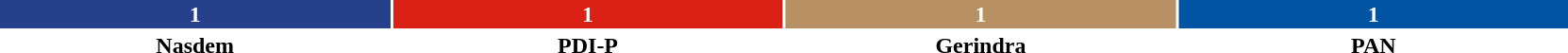<table style="width:88%; text-align:center;">
<tr style="color:white;">
<td style="background:#27408B; width:25%;"><strong>1</strong></td>
<td style="background:#DB2016; width:25%;"><strong>1</strong></td>
<td style="background:#B79164; width:25%;"><strong>1</strong></td>
<td style="background:#0054A3; width:25%;"><strong>1</strong></td>
</tr>
<tr>
<td><span><strong>Nasdem</strong></span></td>
<td><span><strong>PDI-P</strong></span></td>
<td><span><strong>Gerindra</strong></span></td>
<td><span><strong>PAN</strong></span></td>
</tr>
</table>
